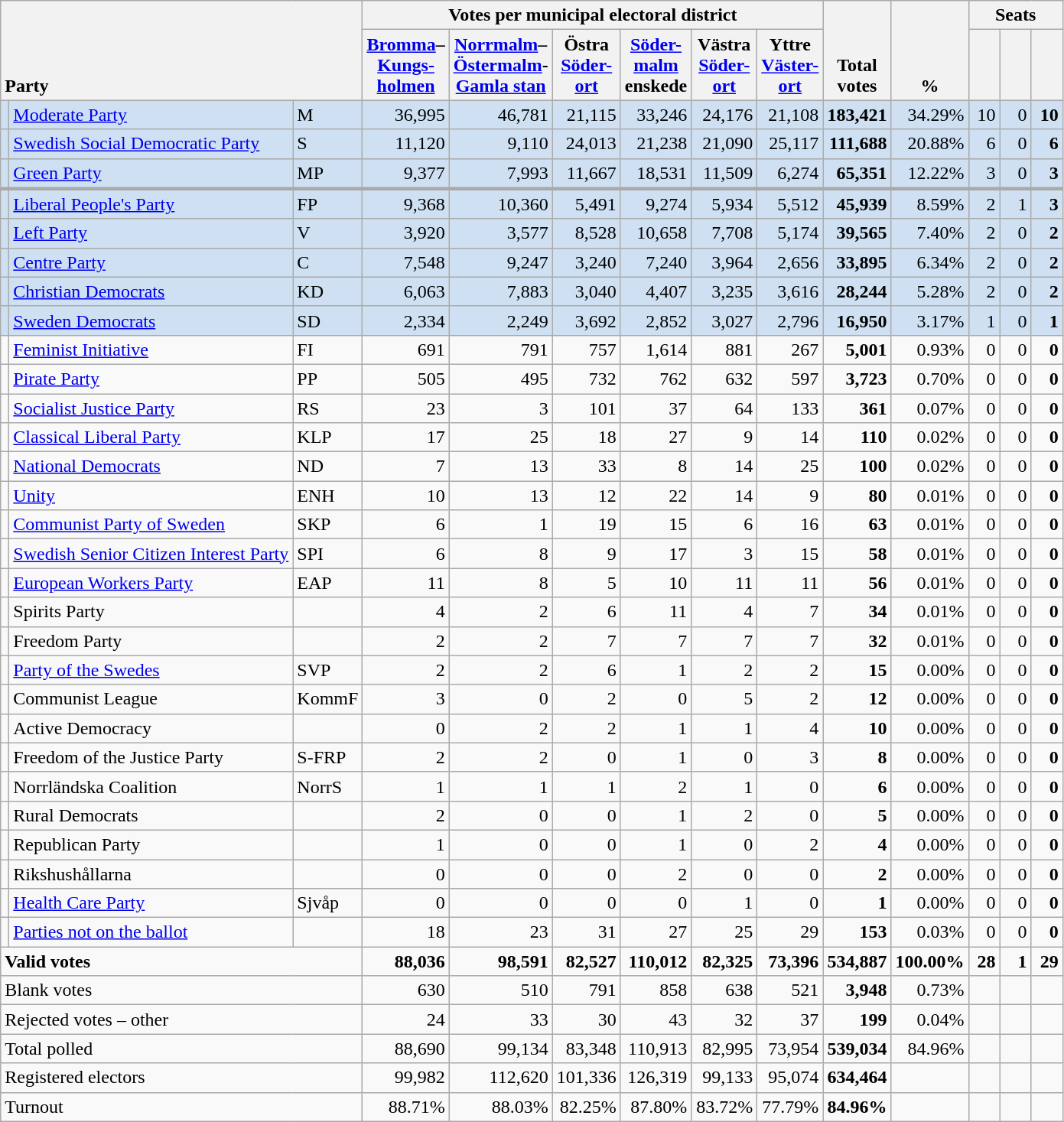<table class="wikitable" border="1" style="text-align:right;">
<tr>
<th style="text-align:left;" valign=bottom rowspan=2 colspan=3>Party</th>
<th colspan=6>Votes per municipal electoral district</th>
<th align=center valign=bottom rowspan=2 width="50">Total votes</th>
<th align=center valign=bottom rowspan=2 width="50">%</th>
<th colspan=3>Seats</th>
</tr>
<tr>
<th align=center valign=bottom width="50"><a href='#'>Bromma</a>–<a href='#'>Kungs- holmen</a></th>
<th align=center valign=bottom width="50"><a href='#'>Norrmalm</a>–<a href='#'>Östermalm</a>- <a href='#'>Gamla stan</a></th>
<th align=center valign=bottom width="50">Östra <a href='#'>Söder- ort</a></th>
<th align=center valign=bottom width="50"><a href='#'>Söder- malm</a> enskede</th>
<th align=center valign=bottom width="50">Västra <a href='#'>Söder- ort</a></th>
<th align=center valign=bottom width="50">Yttre <a href='#'>Väster- ort</a></th>
<th align=center valign=bottom width="20"><small></small></th>
<th align=center valign=bottom width="20"><small><a href='#'></a></small></th>
<th align=center valign=bottom width="20"><small></small></th>
</tr>
<tr style="background:#CEE0F2;">
<td></td>
<td align=left><a href='#'>Moderate Party</a></td>
<td align=left>M</td>
<td>36,995</td>
<td>46,781</td>
<td>21,115</td>
<td>33,246</td>
<td>24,176</td>
<td>21,108</td>
<td><strong>183,421</strong></td>
<td>34.29%</td>
<td>10</td>
<td>0</td>
<td><strong>10</strong></td>
</tr>
<tr style="background:#CEE0F2;">
<td></td>
<td align=left style="white-space: nowrap;"><a href='#'>Swedish Social Democratic Party</a></td>
<td align=left>S</td>
<td>11,120</td>
<td>9,110</td>
<td>24,013</td>
<td>21,238</td>
<td>21,090</td>
<td>25,117</td>
<td><strong>111,688</strong></td>
<td>20.88%</td>
<td>6</td>
<td>0</td>
<td><strong>6</strong></td>
</tr>
<tr style="background:#CEE0F2;">
<td></td>
<td align=left><a href='#'>Green Party</a></td>
<td align=left>MP</td>
<td>9,377</td>
<td>7,993</td>
<td>11,667</td>
<td>18,531</td>
<td>11,509</td>
<td>6,274</td>
<td><strong>65,351</strong></td>
<td>12.22%</td>
<td>3</td>
<td>0</td>
<td><strong>3</strong></td>
</tr>
<tr style="background:#CEE0F2; border-top:3px solid darkgray;">
<td></td>
<td align=left><a href='#'>Liberal People's Party</a></td>
<td align=left>FP</td>
<td>9,368</td>
<td>10,360</td>
<td>5,491</td>
<td>9,274</td>
<td>5,934</td>
<td>5,512</td>
<td><strong>45,939</strong></td>
<td>8.59%</td>
<td>2</td>
<td>1</td>
<td><strong>3</strong></td>
</tr>
<tr style="background:#CEE0F2;">
<td></td>
<td align=left><a href='#'>Left Party</a></td>
<td align=left>V</td>
<td>3,920</td>
<td>3,577</td>
<td>8,528</td>
<td>10,658</td>
<td>7,708</td>
<td>5,174</td>
<td><strong>39,565</strong></td>
<td>7.40%</td>
<td>2</td>
<td>0</td>
<td><strong>2</strong></td>
</tr>
<tr style="background:#CEE0F2;">
<td></td>
<td align=left><a href='#'>Centre Party</a></td>
<td align=left>C</td>
<td>7,548</td>
<td>9,247</td>
<td>3,240</td>
<td>7,240</td>
<td>3,964</td>
<td>2,656</td>
<td><strong>33,895</strong></td>
<td>6.34%</td>
<td>2</td>
<td>0</td>
<td><strong>2</strong></td>
</tr>
<tr style="background:#CEE0F2;">
<td></td>
<td align=left><a href='#'>Christian Democrats</a></td>
<td align=left>KD</td>
<td>6,063</td>
<td>7,883</td>
<td>3,040</td>
<td>4,407</td>
<td>3,235</td>
<td>3,616</td>
<td><strong>28,244</strong></td>
<td>5.28%</td>
<td>2</td>
<td>0</td>
<td><strong>2</strong></td>
</tr>
<tr style="background:#CEE0F2;">
<td></td>
<td align=left><a href='#'>Sweden Democrats</a></td>
<td align=left>SD</td>
<td>2,334</td>
<td>2,249</td>
<td>3,692</td>
<td>2,852</td>
<td>3,027</td>
<td>2,796</td>
<td><strong>16,950</strong></td>
<td>3.17%</td>
<td>1</td>
<td>0</td>
<td><strong>1</strong></td>
</tr>
<tr>
<td></td>
<td align=left><a href='#'>Feminist Initiative</a></td>
<td align=left>FI</td>
<td>691</td>
<td>791</td>
<td>757</td>
<td>1,614</td>
<td>881</td>
<td>267</td>
<td><strong>5,001</strong></td>
<td>0.93%</td>
<td>0</td>
<td>0</td>
<td><strong>0</strong></td>
</tr>
<tr>
<td></td>
<td align=left><a href='#'>Pirate Party</a></td>
<td align=left>PP</td>
<td>505</td>
<td>495</td>
<td>732</td>
<td>762</td>
<td>632</td>
<td>597</td>
<td><strong>3,723</strong></td>
<td>0.70%</td>
<td>0</td>
<td>0</td>
<td><strong>0</strong></td>
</tr>
<tr>
<td></td>
<td align=left><a href='#'>Socialist Justice Party</a></td>
<td align=left>RS</td>
<td>23</td>
<td>3</td>
<td>101</td>
<td>37</td>
<td>64</td>
<td>133</td>
<td><strong>361</strong></td>
<td>0.07%</td>
<td>0</td>
<td>0</td>
<td><strong>0</strong></td>
</tr>
<tr>
<td></td>
<td align=left><a href='#'>Classical Liberal Party</a></td>
<td align=left>KLP</td>
<td>17</td>
<td>25</td>
<td>18</td>
<td>27</td>
<td>9</td>
<td>14</td>
<td><strong>110</strong></td>
<td>0.02%</td>
<td>0</td>
<td>0</td>
<td><strong>0</strong></td>
</tr>
<tr>
<td></td>
<td align=left><a href='#'>National Democrats</a></td>
<td align=left>ND</td>
<td>7</td>
<td>13</td>
<td>33</td>
<td>8</td>
<td>14</td>
<td>25</td>
<td><strong>100</strong></td>
<td>0.02%</td>
<td>0</td>
<td>0</td>
<td><strong>0</strong></td>
</tr>
<tr>
<td></td>
<td align=left><a href='#'>Unity</a></td>
<td align=left>ENH</td>
<td>10</td>
<td>13</td>
<td>12</td>
<td>22</td>
<td>14</td>
<td>9</td>
<td><strong>80</strong></td>
<td>0.01%</td>
<td>0</td>
<td>0</td>
<td><strong>0</strong></td>
</tr>
<tr>
<td></td>
<td align=left><a href='#'>Communist Party of Sweden</a></td>
<td align=left>SKP</td>
<td>6</td>
<td>1</td>
<td>19</td>
<td>15</td>
<td>6</td>
<td>16</td>
<td><strong>63</strong></td>
<td>0.01%</td>
<td>0</td>
<td>0</td>
<td><strong>0</strong></td>
</tr>
<tr>
<td></td>
<td align=left><a href='#'>Swedish Senior Citizen Interest Party</a></td>
<td align=left>SPI</td>
<td>6</td>
<td>8</td>
<td>9</td>
<td>17</td>
<td>3</td>
<td>15</td>
<td><strong>58</strong></td>
<td>0.01%</td>
<td>0</td>
<td>0</td>
<td><strong>0</strong></td>
</tr>
<tr>
<td></td>
<td align=left><a href='#'>European Workers Party</a></td>
<td align=left>EAP</td>
<td>11</td>
<td>8</td>
<td>5</td>
<td>10</td>
<td>11</td>
<td>11</td>
<td><strong>56</strong></td>
<td>0.01%</td>
<td>0</td>
<td>0</td>
<td><strong>0</strong></td>
</tr>
<tr>
<td></td>
<td align=left>Spirits Party</td>
<td></td>
<td>4</td>
<td>2</td>
<td>6</td>
<td>11</td>
<td>4</td>
<td>7</td>
<td><strong>34</strong></td>
<td>0.01%</td>
<td>0</td>
<td>0</td>
<td><strong>0</strong></td>
</tr>
<tr>
<td></td>
<td align=left>Freedom Party</td>
<td></td>
<td>2</td>
<td>2</td>
<td>7</td>
<td>7</td>
<td>7</td>
<td>7</td>
<td><strong>32</strong></td>
<td>0.01%</td>
<td>0</td>
<td>0</td>
<td><strong>0</strong></td>
</tr>
<tr>
<td></td>
<td align=left><a href='#'>Party of the Swedes</a></td>
<td align=left>SVP</td>
<td>2</td>
<td>2</td>
<td>6</td>
<td>1</td>
<td>2</td>
<td>2</td>
<td><strong>15</strong></td>
<td>0.00%</td>
<td>0</td>
<td>0</td>
<td><strong>0</strong></td>
</tr>
<tr>
<td></td>
<td align=left>Communist League</td>
<td align=left>KommF</td>
<td>3</td>
<td>0</td>
<td>2</td>
<td>0</td>
<td>5</td>
<td>2</td>
<td><strong>12</strong></td>
<td>0.00%</td>
<td>0</td>
<td>0</td>
<td><strong>0</strong></td>
</tr>
<tr>
<td></td>
<td align=left>Active Democracy</td>
<td></td>
<td>0</td>
<td>2</td>
<td>2</td>
<td>1</td>
<td>1</td>
<td>4</td>
<td><strong>10</strong></td>
<td>0.00%</td>
<td>0</td>
<td>0</td>
<td><strong>0</strong></td>
</tr>
<tr>
<td></td>
<td align=left>Freedom of the Justice Party</td>
<td align=left>S-FRP</td>
<td>2</td>
<td>2</td>
<td>0</td>
<td>1</td>
<td>0</td>
<td>3</td>
<td><strong>8</strong></td>
<td>0.00%</td>
<td>0</td>
<td>0</td>
<td><strong>0</strong></td>
</tr>
<tr>
<td></td>
<td align=left>Norrländska Coalition</td>
<td align=left>NorrS</td>
<td>1</td>
<td>1</td>
<td>1</td>
<td>2</td>
<td>1</td>
<td>0</td>
<td><strong>6</strong></td>
<td>0.00%</td>
<td>0</td>
<td>0</td>
<td><strong>0</strong></td>
</tr>
<tr>
<td></td>
<td align=left>Rural Democrats</td>
<td></td>
<td>2</td>
<td>0</td>
<td>0</td>
<td>1</td>
<td>2</td>
<td>0</td>
<td><strong>5</strong></td>
<td>0.00%</td>
<td>0</td>
<td>0</td>
<td><strong>0</strong></td>
</tr>
<tr>
<td></td>
<td align=left>Republican Party</td>
<td></td>
<td>1</td>
<td>0</td>
<td>0</td>
<td>1</td>
<td>0</td>
<td>2</td>
<td><strong>4</strong></td>
<td>0.00%</td>
<td>0</td>
<td>0</td>
<td><strong>0</strong></td>
</tr>
<tr>
<td></td>
<td align=left>Rikshushållarna</td>
<td></td>
<td>0</td>
<td>0</td>
<td>0</td>
<td>2</td>
<td>0</td>
<td>0</td>
<td><strong>2</strong></td>
<td>0.00%</td>
<td>0</td>
<td>0</td>
<td><strong>0</strong></td>
</tr>
<tr>
<td></td>
<td align=left><a href='#'>Health Care Party</a></td>
<td align=left>Sjvåp</td>
<td>0</td>
<td>0</td>
<td>0</td>
<td>0</td>
<td>1</td>
<td>0</td>
<td><strong>1</strong></td>
<td>0.00%</td>
<td>0</td>
<td>0</td>
<td><strong>0</strong></td>
</tr>
<tr>
<td></td>
<td align=left><a href='#'>Parties not on the ballot</a></td>
<td></td>
<td>18</td>
<td>23</td>
<td>31</td>
<td>27</td>
<td>25</td>
<td>29</td>
<td><strong>153</strong></td>
<td>0.03%</td>
<td>0</td>
<td>0</td>
<td><strong>0</strong></td>
</tr>
<tr style="font-weight:bold">
<td align=left colspan=3>Valid votes</td>
<td>88,036</td>
<td>98,591</td>
<td>82,527</td>
<td>110,012</td>
<td>82,325</td>
<td>73,396</td>
<td>534,887</td>
<td>100.00%</td>
<td>28</td>
<td>1</td>
<td>29</td>
</tr>
<tr>
<td align=left colspan=3>Blank votes</td>
<td>630</td>
<td>510</td>
<td>791</td>
<td>858</td>
<td>638</td>
<td>521</td>
<td><strong>3,948</strong></td>
<td>0.73%</td>
<td></td>
<td></td>
<td></td>
</tr>
<tr>
<td align=left colspan=3>Rejected votes – other</td>
<td>24</td>
<td>33</td>
<td>30</td>
<td>43</td>
<td>32</td>
<td>37</td>
<td><strong>199</strong></td>
<td>0.04%</td>
<td></td>
<td></td>
<td></td>
</tr>
<tr>
<td align=left colspan=3>Total polled</td>
<td>88,690</td>
<td>99,134</td>
<td>83,348</td>
<td>110,913</td>
<td>82,995</td>
<td>73,954</td>
<td><strong>539,034</strong></td>
<td>84.96%</td>
<td></td>
<td></td>
<td></td>
</tr>
<tr>
<td align=left colspan=3>Registered electors</td>
<td>99,982</td>
<td>112,620</td>
<td>101,336</td>
<td>126,319</td>
<td>99,133</td>
<td>95,074</td>
<td><strong>634,464</strong></td>
<td></td>
<td></td>
<td></td>
<td></td>
</tr>
<tr>
<td align=left colspan=3>Turnout</td>
<td>88.71%</td>
<td>88.03%</td>
<td>82.25%</td>
<td>87.80%</td>
<td>83.72%</td>
<td>77.79%</td>
<td><strong>84.96%</strong></td>
<td></td>
<td></td>
<td></td>
<td></td>
</tr>
</table>
